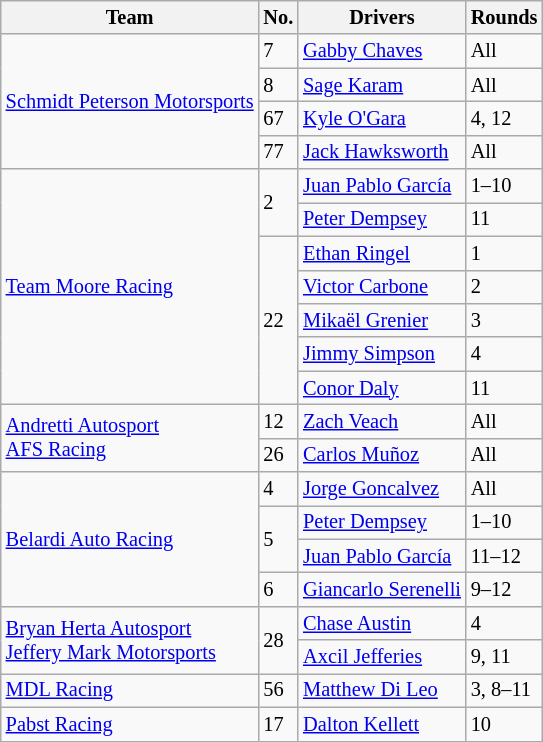<table class="wikitable" style="font-size:85%">
<tr>
<th>Team</th>
<th>No.</th>
<th>Drivers</th>
<th>Rounds</th>
</tr>
<tr>
<td rowspan=4><a href='#'>Schmidt Peterson Motorsports</a></td>
<td>7</td>
<td> <a href='#'>Gabby Chaves</a></td>
<td>All</td>
</tr>
<tr>
<td>8</td>
<td> <a href='#'>Sage Karam</a></td>
<td>All</td>
</tr>
<tr>
<td>67</td>
<td> <a href='#'>Kyle O'Gara</a></td>
<td>4, 12</td>
</tr>
<tr>
<td>77</td>
<td> <a href='#'>Jack Hawksworth</a></td>
<td>All</td>
</tr>
<tr>
<td rowspan=7><a href='#'>Team Moore Racing</a></td>
<td rowspan=2>2</td>
<td> <a href='#'>Juan Pablo García</a></td>
<td>1–10</td>
</tr>
<tr>
<td> <a href='#'>Peter Dempsey</a></td>
<td>11</td>
</tr>
<tr>
<td rowspan=5>22</td>
<td> <a href='#'>Ethan Ringel</a></td>
<td>1</td>
</tr>
<tr>
<td> <a href='#'>Victor Carbone</a></td>
<td>2</td>
</tr>
<tr>
<td> <a href='#'>Mikaël Grenier</a></td>
<td>3</td>
</tr>
<tr>
<td> <a href='#'>Jimmy Simpson</a></td>
<td>4</td>
</tr>
<tr>
<td> <a href='#'>Conor Daly</a></td>
<td>11</td>
</tr>
<tr>
<td rowspan=2><a href='#'>Andretti Autosport</a><br><a href='#'>AFS Racing</a></td>
<td>12</td>
<td> <a href='#'>Zach Veach</a></td>
<td>All</td>
</tr>
<tr>
<td>26</td>
<td> <a href='#'>Carlos Muñoz</a></td>
<td>All</td>
</tr>
<tr>
<td rowspan=4><a href='#'>Belardi Auto Racing</a></td>
<td>4</td>
<td> <a href='#'>Jorge Goncalvez</a></td>
<td>All</td>
</tr>
<tr>
<td rowspan=2>5</td>
<td> <a href='#'>Peter Dempsey</a></td>
<td>1–10</td>
</tr>
<tr>
<td> <a href='#'>Juan Pablo García</a></td>
<td>11–12</td>
</tr>
<tr>
<td>6</td>
<td> <a href='#'>Giancarlo Serenelli</a></td>
<td>9–12</td>
</tr>
<tr>
<td rowspan=2><a href='#'>Bryan Herta Autosport</a><br><a href='#'>Jeffery Mark Motorsports</a></td>
<td rowspan=2>28</td>
<td> <a href='#'>Chase Austin</a></td>
<td>4</td>
</tr>
<tr>
<td> <a href='#'>Axcil Jefferies</a></td>
<td>9, 11</td>
</tr>
<tr>
<td><a href='#'>MDL Racing</a></td>
<td>56</td>
<td> <a href='#'>Matthew Di Leo</a></td>
<td>3, 8–11</td>
</tr>
<tr>
<td><a href='#'>Pabst Racing</a></td>
<td>17</td>
<td> <a href='#'>Dalton Kellett</a></td>
<td>10</td>
</tr>
</table>
